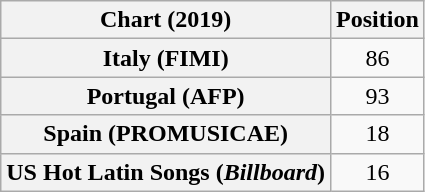<table class="wikitable sortable plainrowheaders" style="text-align:center">
<tr>
<th scope="col">Chart (2019)</th>
<th scope="col">Position</th>
</tr>
<tr>
<th scope="row">Italy (FIMI)</th>
<td>86</td>
</tr>
<tr>
<th scope="row">Portugal (AFP)</th>
<td>93</td>
</tr>
<tr>
<th scope="row">Spain (PROMUSICAE)</th>
<td>18</td>
</tr>
<tr>
<th scope="row">US Hot Latin Songs (<em>Billboard</em>)</th>
<td>16</td>
</tr>
</table>
